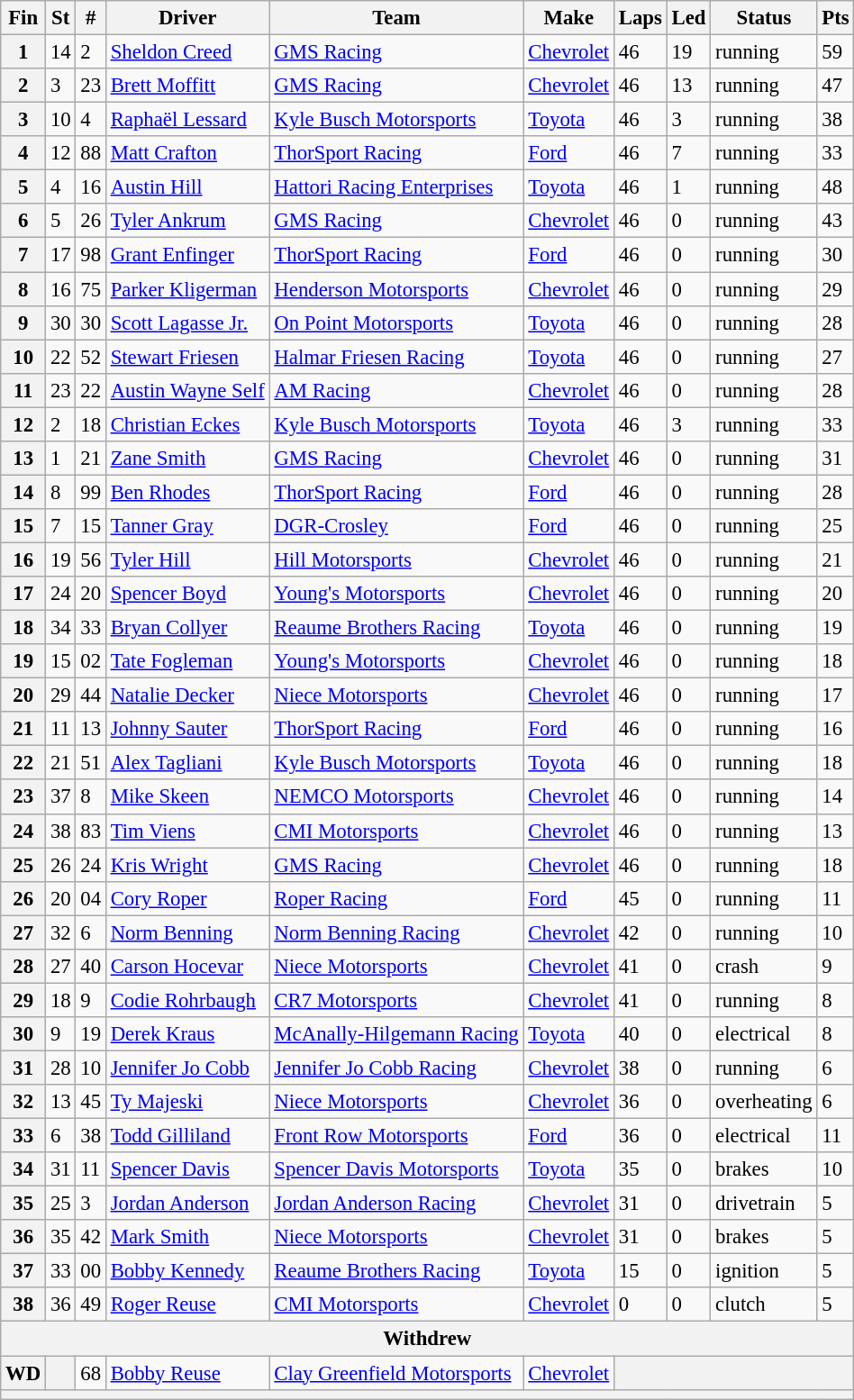<table class="wikitable" style="font-size:95%">
<tr>
<th>Fin</th>
<th>St</th>
<th>#</th>
<th>Driver</th>
<th>Team</th>
<th>Make</th>
<th>Laps</th>
<th>Led</th>
<th>Status</th>
<th>Pts</th>
</tr>
<tr>
<th>1</th>
<td>14</td>
<td>2</td>
<td><a href='#'>Sheldon Creed</a></td>
<td><a href='#'>GMS Racing</a></td>
<td><a href='#'>Chevrolet</a></td>
<td>46</td>
<td>19</td>
<td>running</td>
<td>59</td>
</tr>
<tr>
<th>2</th>
<td>3</td>
<td>23</td>
<td><a href='#'>Brett Moffitt</a></td>
<td><a href='#'>GMS Racing</a></td>
<td><a href='#'>Chevrolet</a></td>
<td>46</td>
<td>13</td>
<td>running</td>
<td>47</td>
</tr>
<tr>
<th>3</th>
<td>10</td>
<td>4</td>
<td><a href='#'>Raphaël Lessard</a></td>
<td><a href='#'>Kyle Busch Motorsports</a></td>
<td><a href='#'>Toyota</a></td>
<td>46</td>
<td>3</td>
<td>running</td>
<td>38</td>
</tr>
<tr>
<th>4</th>
<td>12</td>
<td>88</td>
<td><a href='#'>Matt Crafton</a></td>
<td><a href='#'>ThorSport Racing</a></td>
<td><a href='#'>Ford</a></td>
<td>46</td>
<td>7</td>
<td>running</td>
<td>33</td>
</tr>
<tr>
<th>5</th>
<td>4</td>
<td>16</td>
<td><a href='#'>Austin Hill</a></td>
<td><a href='#'>Hattori Racing Enterprises</a></td>
<td><a href='#'>Toyota</a></td>
<td>46</td>
<td>1</td>
<td>running</td>
<td>48</td>
</tr>
<tr>
<th>6</th>
<td>5</td>
<td>26</td>
<td><a href='#'>Tyler Ankrum</a></td>
<td><a href='#'>GMS Racing</a></td>
<td><a href='#'>Chevrolet</a></td>
<td>46</td>
<td>0</td>
<td>running</td>
<td>43</td>
</tr>
<tr>
<th>7</th>
<td>17</td>
<td>98</td>
<td><a href='#'>Grant Enfinger</a></td>
<td><a href='#'>ThorSport Racing</a></td>
<td><a href='#'>Ford</a></td>
<td>46</td>
<td>0</td>
<td>running</td>
<td>30</td>
</tr>
<tr>
<th>8</th>
<td>16</td>
<td>75</td>
<td><a href='#'>Parker Kligerman</a></td>
<td><a href='#'>Henderson Motorsports</a></td>
<td><a href='#'>Chevrolet</a></td>
<td>46</td>
<td>0</td>
<td>running</td>
<td>29</td>
</tr>
<tr>
<th>9</th>
<td>30</td>
<td>30</td>
<td><a href='#'>Scott Lagasse Jr.</a></td>
<td><a href='#'>On Point Motorsports</a></td>
<td><a href='#'>Toyota</a></td>
<td>46</td>
<td>0</td>
<td>running</td>
<td>28</td>
</tr>
<tr>
<th>10</th>
<td>22</td>
<td>52</td>
<td><a href='#'>Stewart Friesen</a></td>
<td><a href='#'>Halmar Friesen Racing</a></td>
<td><a href='#'>Toyota</a></td>
<td>46</td>
<td>0</td>
<td>running</td>
<td>27</td>
</tr>
<tr>
<th>11</th>
<td>23</td>
<td>22</td>
<td><a href='#'>Austin Wayne Self</a></td>
<td><a href='#'>AM Racing</a></td>
<td><a href='#'>Chevrolet</a></td>
<td>46</td>
<td>0</td>
<td>running</td>
<td>28</td>
</tr>
<tr>
<th>12</th>
<td>2</td>
<td>18</td>
<td><a href='#'>Christian Eckes</a></td>
<td><a href='#'>Kyle Busch Motorsports</a></td>
<td><a href='#'>Toyota</a></td>
<td>46</td>
<td>3</td>
<td>running</td>
<td>33</td>
</tr>
<tr>
<th>13</th>
<td>1</td>
<td>21</td>
<td><a href='#'>Zane Smith</a></td>
<td><a href='#'>GMS Racing</a></td>
<td><a href='#'>Chevrolet</a></td>
<td>46</td>
<td>0</td>
<td>running</td>
<td>31</td>
</tr>
<tr>
<th>14</th>
<td>8</td>
<td>99</td>
<td><a href='#'>Ben Rhodes</a></td>
<td><a href='#'>ThorSport Racing</a></td>
<td><a href='#'>Ford</a></td>
<td>46</td>
<td>0</td>
<td>running</td>
<td>28</td>
</tr>
<tr>
<th>15</th>
<td>7</td>
<td>15</td>
<td><a href='#'>Tanner Gray</a></td>
<td><a href='#'>DGR-Crosley</a></td>
<td><a href='#'>Ford</a></td>
<td>46</td>
<td>0</td>
<td>running</td>
<td>25</td>
</tr>
<tr>
<th>16</th>
<td>19</td>
<td>56</td>
<td><a href='#'>Tyler Hill</a></td>
<td><a href='#'>Hill Motorsports</a></td>
<td><a href='#'>Chevrolet</a></td>
<td>46</td>
<td>0</td>
<td>running</td>
<td>21</td>
</tr>
<tr>
<th>17</th>
<td>24</td>
<td>20</td>
<td><a href='#'>Spencer Boyd</a></td>
<td><a href='#'>Young's Motorsports</a></td>
<td><a href='#'>Chevrolet</a></td>
<td>46</td>
<td>0</td>
<td>running</td>
<td>20</td>
</tr>
<tr>
<th>18</th>
<td>34</td>
<td>33</td>
<td><a href='#'>Bryan Collyer</a></td>
<td><a href='#'>Reaume Brothers Racing</a></td>
<td><a href='#'>Toyota</a></td>
<td>46</td>
<td>0</td>
<td>running</td>
<td>19</td>
</tr>
<tr>
<th>19</th>
<td>15</td>
<td>02</td>
<td><a href='#'>Tate Fogleman</a></td>
<td><a href='#'>Young's Motorsports</a></td>
<td><a href='#'>Chevrolet</a></td>
<td>46</td>
<td>0</td>
<td>running</td>
<td>18</td>
</tr>
<tr>
<th>20</th>
<td>29</td>
<td>44</td>
<td><a href='#'>Natalie Decker</a></td>
<td><a href='#'>Niece Motorsports</a></td>
<td><a href='#'>Chevrolet</a></td>
<td>46</td>
<td>0</td>
<td>running</td>
<td>17</td>
</tr>
<tr>
<th>21</th>
<td>11</td>
<td>13</td>
<td><a href='#'>Johnny Sauter</a></td>
<td><a href='#'>ThorSport Racing</a></td>
<td><a href='#'>Ford</a></td>
<td>46</td>
<td>0</td>
<td>running</td>
<td>16</td>
</tr>
<tr>
<th>22</th>
<td>21</td>
<td>51</td>
<td><a href='#'>Alex Tagliani</a></td>
<td><a href='#'>Kyle Busch Motorsports</a></td>
<td><a href='#'>Toyota</a></td>
<td>46</td>
<td>0</td>
<td>running</td>
<td>18</td>
</tr>
<tr>
<th>23</th>
<td>37</td>
<td>8</td>
<td><a href='#'>Mike Skeen</a></td>
<td><a href='#'>NEMCO Motorsports</a></td>
<td><a href='#'>Chevrolet</a></td>
<td>46</td>
<td>0</td>
<td>running</td>
<td>14</td>
</tr>
<tr>
<th>24</th>
<td>38</td>
<td>83</td>
<td><a href='#'>Tim Viens</a></td>
<td><a href='#'>CMI Motorsports</a></td>
<td><a href='#'>Chevrolet</a></td>
<td>46</td>
<td>0</td>
<td>running</td>
<td>13</td>
</tr>
<tr>
<th>25</th>
<td>26</td>
<td>24</td>
<td><a href='#'>Kris Wright</a></td>
<td><a href='#'>GMS Racing</a></td>
<td><a href='#'>Chevrolet</a></td>
<td>46</td>
<td>0</td>
<td>running</td>
<td>18</td>
</tr>
<tr>
<th>26</th>
<td>20</td>
<td>04</td>
<td><a href='#'>Cory Roper</a></td>
<td><a href='#'>Roper Racing</a></td>
<td><a href='#'>Ford</a></td>
<td>45</td>
<td>0</td>
<td>running</td>
<td>11</td>
</tr>
<tr>
<th>27</th>
<td>32</td>
<td>6</td>
<td><a href='#'>Norm Benning</a></td>
<td><a href='#'>Norm Benning Racing</a></td>
<td><a href='#'>Chevrolet</a></td>
<td>42</td>
<td>0</td>
<td>running</td>
<td>10</td>
</tr>
<tr>
<th>28</th>
<td>27</td>
<td>40</td>
<td><a href='#'>Carson Hocevar</a></td>
<td><a href='#'>Niece Motorsports</a></td>
<td><a href='#'>Chevrolet</a></td>
<td>41</td>
<td>0</td>
<td>crash</td>
<td>9</td>
</tr>
<tr>
<th>29</th>
<td>18</td>
<td>9</td>
<td><a href='#'>Codie Rohrbaugh</a></td>
<td><a href='#'>CR7 Motorsports</a></td>
<td><a href='#'>Chevrolet</a></td>
<td>41</td>
<td>0</td>
<td>running</td>
<td>8</td>
</tr>
<tr>
<th>30</th>
<td>9</td>
<td>19</td>
<td><a href='#'>Derek Kraus</a></td>
<td><a href='#'>McAnally-Hilgemann Racing</a></td>
<td><a href='#'>Toyota</a></td>
<td>40</td>
<td>0</td>
<td>electrical</td>
<td>8</td>
</tr>
<tr>
<th>31</th>
<td>28</td>
<td>10</td>
<td><a href='#'>Jennifer Jo Cobb</a></td>
<td><a href='#'>Jennifer Jo Cobb Racing</a></td>
<td><a href='#'>Chevrolet</a></td>
<td>38</td>
<td>0</td>
<td>running</td>
<td>6</td>
</tr>
<tr>
<th>32</th>
<td>13</td>
<td>45</td>
<td><a href='#'>Ty Majeski</a></td>
<td><a href='#'>Niece Motorsports</a></td>
<td><a href='#'>Chevrolet</a></td>
<td>36</td>
<td>0</td>
<td>overheating</td>
<td>6</td>
</tr>
<tr>
<th>33</th>
<td>6</td>
<td>38</td>
<td><a href='#'>Todd Gilliland</a></td>
<td><a href='#'>Front Row Motorsports</a></td>
<td><a href='#'>Ford</a></td>
<td>36</td>
<td>0</td>
<td>electrical</td>
<td>11</td>
</tr>
<tr>
<th>34</th>
<td>31</td>
<td>11</td>
<td><a href='#'>Spencer Davis</a></td>
<td><a href='#'>Spencer Davis Motorsports</a></td>
<td><a href='#'>Toyota</a></td>
<td>35</td>
<td>0</td>
<td>brakes</td>
<td>10</td>
</tr>
<tr>
<th>35</th>
<td>25</td>
<td>3</td>
<td><a href='#'>Jordan Anderson</a></td>
<td><a href='#'>Jordan Anderson Racing</a></td>
<td><a href='#'>Chevrolet</a></td>
<td>31</td>
<td>0</td>
<td>drivetrain</td>
<td>5</td>
</tr>
<tr>
<th>36</th>
<td>35</td>
<td>42</td>
<td><a href='#'>Mark Smith</a></td>
<td><a href='#'>Niece Motorsports</a></td>
<td><a href='#'>Chevrolet</a></td>
<td>31</td>
<td>0</td>
<td>brakes</td>
<td>5</td>
</tr>
<tr>
<th>37</th>
<td>33</td>
<td>00</td>
<td><a href='#'>Bobby Kennedy</a></td>
<td><a href='#'>Reaume Brothers Racing</a></td>
<td><a href='#'>Toyota</a></td>
<td>15</td>
<td>0</td>
<td>ignition</td>
<td>5</td>
</tr>
<tr>
<th>38</th>
<td>36</td>
<td>49</td>
<td><a href='#'>Roger Reuse</a></td>
<td><a href='#'>CMI Motorsports</a></td>
<td><a href='#'>Chevrolet</a></td>
<td>0</td>
<td>0</td>
<td>clutch</td>
<td>5</td>
</tr>
<tr>
<th colspan="10">Withdrew</th>
</tr>
<tr>
<th>WD</th>
<th></th>
<td>68</td>
<td><a href='#'>Bobby Reuse</a></td>
<td><a href='#'>Clay Greenfield Motorsports</a></td>
<td><a href='#'>Chevrolet</a></td>
<th colspan="4"></th>
</tr>
<tr>
<th colspan="10"></th>
</tr>
</table>
